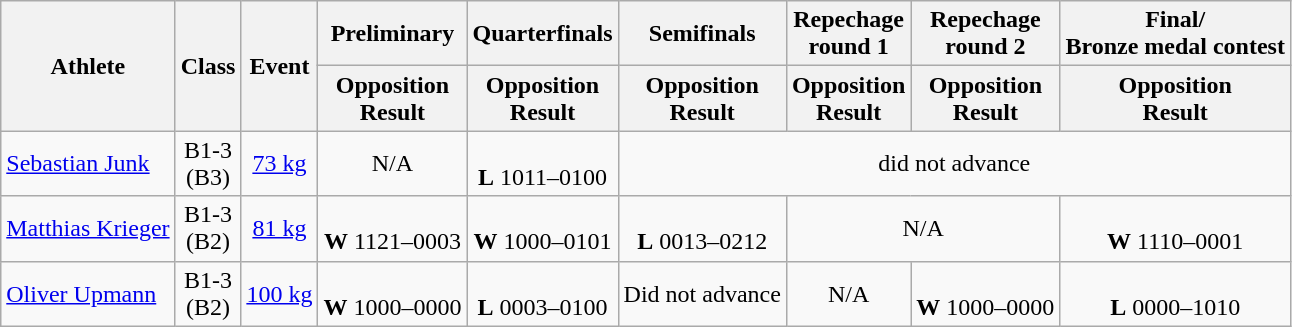<table class="wikitable">
<tr>
<th rowspan="2">Athlete</th>
<th rowspan="2">Class</th>
<th rowspan="2">Event</th>
<th>Preliminary</th>
<th>Quarterfinals</th>
<th>Semifinals</th>
<th>Repechage <br>round 1</th>
<th>Repechage <br>round 2</th>
<th>Final/<br>Bronze medal contest</th>
</tr>
<tr>
<th>Opposition<br>Result</th>
<th>Opposition<br>Result</th>
<th>Opposition<br>Result</th>
<th>Opposition<br>Result</th>
<th>Opposition<br>Result</th>
<th>Opposition<br>Result</th>
</tr>
<tr>
<td><a href='#'>Sebastian Junk</a></td>
<td style="text-align:center;">B1-3<br>(B3)</td>
<td style="text-align:center;"><a href='#'>73 kg</a></td>
<td style="text-align:center;">N/A</td>
<td style="text-align:center;"><br> <strong>L</strong> 1011–0100</td>
<td style="text-align:center;" colspan="4">did not advance</td>
</tr>
<tr>
<td><a href='#'>Matthias Krieger</a></td>
<td style="text-align:center;">B1-3<br>(B2)</td>
<td style="text-align:center;"><a href='#'>81 kg</a></td>
<td style="text-align:center;"><br> <strong>W</strong> 1121–0003</td>
<td style="text-align:center;"><br> <strong>W</strong> 1000–0101</td>
<td style="text-align:center;"><br> <strong>L</strong> 0013–0212</td>
<td style="text-align:center;" colspan="2">N/A</td>
<td style="text-align:center;"><br> <strong>W</strong> 1110–0001 </td>
</tr>
<tr>
<td><a href='#'>Oliver Upmann</a></td>
<td style="text-align:center;">B1-3<br>(B2)</td>
<td style="text-align:center;"><a href='#'>100 kg</a></td>
<td style="text-align:center;"><br> <strong>W</strong> 1000–0000</td>
<td style="text-align:center;"><br> <strong>L</strong> 0003–0100</td>
<td style="text-align:center;">Did not advance</td>
<td style="text-align:center;">N/A</td>
<td style="text-align:center;"><br> <strong>W</strong> 1000–0000</td>
<td style="text-align:center;"><br> <strong>L</strong> 0000–1010</td>
</tr>
</table>
